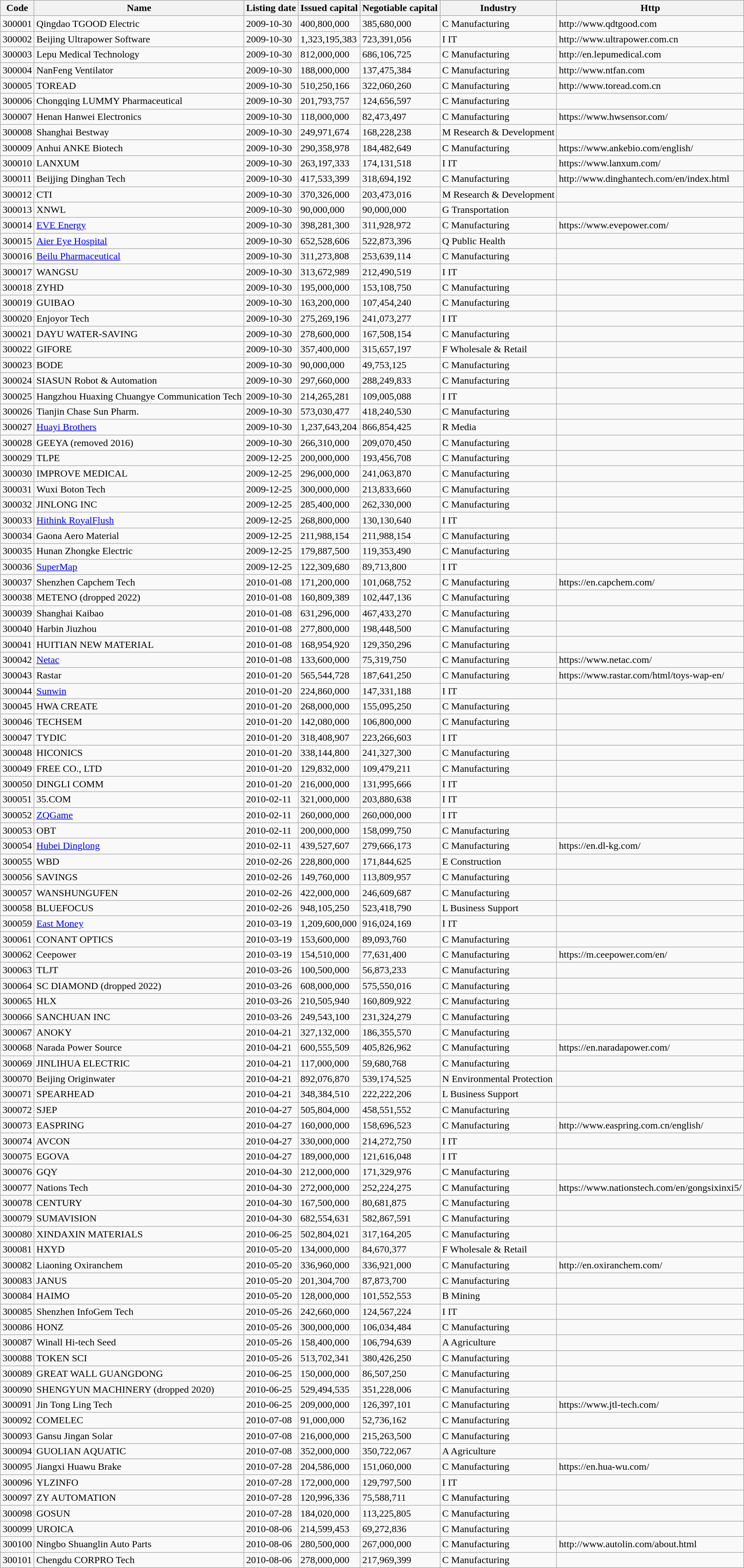<table class=wikitable>
<tr>
<th>Code</th>
<th>Name</th>
<th>Listing date</th>
<th>Issued capital</th>
<th>Negotiable capital</th>
<th>Industry</th>
<th>Http</th>
</tr>
<tr>
<td>300001</td>
<td>Qingdao TGOOD Electric</td>
<td>2009-10-30</td>
<td>400,800,000</td>
<td>385,680,000</td>
<td>C Manufacturing</td>
<td>http://www.qdtgood.com</td>
</tr>
<tr>
<td>300002</td>
<td>Beijing Ultrapower Software</td>
<td>2009-10-30</td>
<td>1,323,195,383</td>
<td>723,391,056</td>
<td>I IT</td>
<td>http://www.ultrapower.com.cn</td>
</tr>
<tr>
<td>300003</td>
<td>Lepu Medical Technology</td>
<td>2009-10-30</td>
<td>812,000,000</td>
<td>686,106,725</td>
<td>C Manufacturing</td>
<td>http://en.lepumedical.com</td>
</tr>
<tr>
<td>300004</td>
<td>NanFeng Ventilator</td>
<td>2009-10-30</td>
<td>188,000,000</td>
<td>137,475,384</td>
<td>C Manufacturing</td>
<td>http://www.ntfan.com</td>
</tr>
<tr>
<td>300005</td>
<td>TOREAD</td>
<td>2009-10-30</td>
<td>510,250,166</td>
<td>322,060,260</td>
<td>C Manufacturing</td>
<td>http://www.toread.com.cn</td>
</tr>
<tr>
<td>300006</td>
<td>Chongqing LUMMY Pharmaceutical</td>
<td>2009-10-30</td>
<td>201,793,757</td>
<td>124,656,597</td>
<td>C Manufacturing</td>
<td></td>
</tr>
<tr>
<td>300007</td>
<td>Henan Hanwei Electronics</td>
<td>2009-10-30</td>
<td>118,000,000</td>
<td>82,473,497</td>
<td>C Manufacturing</td>
<td>https://www.hwsensor.com/</td>
</tr>
<tr>
<td>300008</td>
<td>Shanghai Bestway</td>
<td>2009-10-30</td>
<td>249,971,674</td>
<td>168,228,238</td>
<td>M Research & Development</td>
<td></td>
</tr>
<tr>
<td>300009</td>
<td>Anhui ANKE Biotech</td>
<td>2009-10-30</td>
<td>290,358,978</td>
<td>184,482,649</td>
<td>C Manufacturing</td>
<td>https://www.ankebio.com/english/</td>
</tr>
<tr>
<td>300010</td>
<td>LANXUM</td>
<td>2009-10-30</td>
<td>263,197,333</td>
<td>174,131,518</td>
<td>I IT</td>
<td>https://www.lanxum.com/</td>
</tr>
<tr>
<td>300011</td>
<td>Beijjing Dinghan Tech</td>
<td>2009-10-30</td>
<td>417,533,399</td>
<td>318,694,192</td>
<td>C Manufacturing</td>
<td>http://www.dinghantech.com/en/index.html</td>
</tr>
<tr>
<td>300012</td>
<td>CTI</td>
<td>2009-10-30</td>
<td>370,326,000</td>
<td>203,473,016</td>
<td>M Research & Development</td>
<td></td>
</tr>
<tr>
<td>300013</td>
<td>XNWL</td>
<td>2009-10-30</td>
<td>90,000,000</td>
<td>90,000,000</td>
<td>G Transportation</td>
<td></td>
</tr>
<tr>
<td>300014</td>
<td><a href='#'>EVE Energy</a></td>
<td>2009-10-30</td>
<td>398,281,300</td>
<td>311,928,972</td>
<td>C Manufacturing</td>
<td>https://www.evepower.com/</td>
</tr>
<tr>
<td>300015</td>
<td><a href='#'>Aier Eye Hospital</a></td>
<td>2009-10-30</td>
<td>652,528,606</td>
<td>522,873,396</td>
<td>Q Public Health</td>
<td></td>
</tr>
<tr>
<td>300016</td>
<td><a href='#'>Beilu Pharmaceutical</a></td>
<td>2009-10-30</td>
<td>311,273,808</td>
<td>253,639,114</td>
<td>C Manufacturing</td>
<td></td>
</tr>
<tr>
<td>300017</td>
<td>WANGSU</td>
<td>2009-10-30</td>
<td>313,672,989</td>
<td>212,490,519</td>
<td>I IT</td>
<td></td>
</tr>
<tr>
<td>300018</td>
<td>ZYHD</td>
<td>2009-10-30</td>
<td>195,000,000</td>
<td>153,108,750</td>
<td>C Manufacturing</td>
<td></td>
</tr>
<tr>
<td>300019</td>
<td>GUIBAO</td>
<td>2009-10-30</td>
<td>163,200,000</td>
<td>107,454,240</td>
<td>C Manufacturing</td>
<td></td>
</tr>
<tr>
<td>300020</td>
<td>Enjoyor Tech</td>
<td>2009-10-30</td>
<td>275,269,196</td>
<td>241,073,277</td>
<td>I IT</td>
<td></td>
</tr>
<tr>
<td>300021</td>
<td>DAYU WATER-SAVING</td>
<td>2009-10-30</td>
<td>278,600,000</td>
<td>167,508,154</td>
<td>C Manufacturing</td>
<td></td>
</tr>
<tr>
<td>300022</td>
<td>GIFORE</td>
<td>2009-10-30</td>
<td>357,400,000</td>
<td>315,657,197</td>
<td>F Wholesale & Retail</td>
<td></td>
</tr>
<tr>
<td>300023</td>
<td>BODE</td>
<td>2009-10-30</td>
<td>90,000,000</td>
<td>49,753,125</td>
<td>C Manufacturing</td>
<td></td>
</tr>
<tr>
<td>300024</td>
<td>SIASUN Robot & Automation</td>
<td>2009-10-30</td>
<td>297,660,000</td>
<td>288,249,833</td>
<td>C Manufacturing</td>
<td></td>
</tr>
<tr>
<td>300025</td>
<td>Hangzhou Huaxing Chuangye Communication Tech</td>
<td>2009-10-30</td>
<td>214,265,281</td>
<td>109,005,088</td>
<td>I IT</td>
<td></td>
</tr>
<tr>
<td>300026</td>
<td>Tianjin Chase Sun Pharm.</td>
<td>2009-10-30</td>
<td>573,030,477</td>
<td>418,240,530</td>
<td>C Manufacturing</td>
<td></td>
</tr>
<tr>
<td>300027</td>
<td><a href='#'>Huayi Brothers</a></td>
<td>2009-10-30</td>
<td>1,237,643,204</td>
<td>866,854,425</td>
<td>R Media</td>
<td></td>
</tr>
<tr>
<td>300028</td>
<td>GEEYA (removed 2016)</td>
<td>2009-10-30</td>
<td>266,310,000</td>
<td>209,070,450</td>
<td>C Manufacturing</td>
<td></td>
</tr>
<tr>
<td>300029</td>
<td>TLPE</td>
<td>2009-12-25</td>
<td>200,000,000</td>
<td>193,456,708</td>
<td>C Manufacturing</td>
<td></td>
</tr>
<tr>
<td>300030</td>
<td>IMPROVE MEDICAL</td>
<td>2009-12-25</td>
<td>296,000,000</td>
<td>241,063,870</td>
<td>C Manufacturing</td>
<td></td>
</tr>
<tr>
<td>300031</td>
<td>Wuxi Boton Tech</td>
<td>2009-12-25</td>
<td>300,000,000</td>
<td>213,833,660</td>
<td>C Manufacturing</td>
<td></td>
</tr>
<tr>
<td>300032</td>
<td>JINLONG INC</td>
<td>2009-12-25</td>
<td>285,400,000</td>
<td>262,330,000</td>
<td>C Manufacturing</td>
<td></td>
</tr>
<tr>
<td>300033</td>
<td><a href='#'>Hithink RoyalFlush</a></td>
<td>2009-12-25</td>
<td>268,800,000</td>
<td>130,130,640</td>
<td>I IT</td>
<td></td>
</tr>
<tr>
<td>300034</td>
<td>Gaona Aero Material</td>
<td>2009-12-25</td>
<td>211,988,154</td>
<td>211,988,154</td>
<td>C Manufacturing</td>
<td></td>
</tr>
<tr>
<td>300035</td>
<td>Hunan Zhongke Electric</td>
<td>2009-12-25</td>
<td>179,887,500</td>
<td>119,353,490</td>
<td>C Manufacturing</td>
<td></td>
</tr>
<tr>
<td>300036</td>
<td><a href='#'>SuperMap</a></td>
<td>2009-12-25</td>
<td>122,309,680</td>
<td>89,713,800</td>
<td>I IT</td>
<td></td>
</tr>
<tr>
<td>300037</td>
<td>Shenzhen Capchem Tech</td>
<td>2010-01-08</td>
<td>171,200,000</td>
<td>101,068,752</td>
<td>C Manufacturing</td>
<td>https://en.capchem.com/</td>
</tr>
<tr>
<td>300038</td>
<td>METENO (dropped 2022)</td>
<td>2010-01-08</td>
<td>160,809,389</td>
<td>102,447,136</td>
<td>C Manufacturing</td>
<td></td>
</tr>
<tr>
<td>300039</td>
<td>Shanghai Kaibao</td>
<td>2010-01-08</td>
<td>631,296,000</td>
<td>467,433,270</td>
<td>C Manufacturing</td>
<td></td>
</tr>
<tr>
<td>300040</td>
<td>Harbin Jiuzhou</td>
<td>2010-01-08</td>
<td>277,800,000</td>
<td>198,448,500</td>
<td>C Manufacturing</td>
<td></td>
</tr>
<tr>
<td>300041</td>
<td>HUITIAN NEW MATERIAL</td>
<td>2010-01-08</td>
<td>168,954,920</td>
<td>129,350,296</td>
<td>C Manufacturing</td>
<td></td>
</tr>
<tr>
<td>300042</td>
<td><a href='#'>Netac</a></td>
<td>2010-01-08</td>
<td>133,600,000</td>
<td>75,319,750</td>
<td>C Manufacturing</td>
<td>https://www.netac.com/</td>
</tr>
<tr>
<td>300043</td>
<td>Rastar</td>
<td>2010-01-20</td>
<td>565,544,728</td>
<td>187,641,250</td>
<td>C Manufacturing</td>
<td>https://www.rastar.com/html/toys-wap-en/</td>
</tr>
<tr>
<td>300044</td>
<td><a href='#'>Sunwin</a></td>
<td>2010-01-20</td>
<td>224,860,000</td>
<td>147,331,188</td>
<td>I IT</td>
<td></td>
</tr>
<tr>
<td>300045</td>
<td>HWA CREATE</td>
<td>2010-01-20</td>
<td>268,000,000</td>
<td>155,095,250</td>
<td>C Manufacturing</td>
<td></td>
</tr>
<tr>
<td>300046</td>
<td>TECHSEM</td>
<td>2010-01-20</td>
<td>142,080,000</td>
<td>106,800,000</td>
<td>C Manufacturing</td>
<td></td>
</tr>
<tr>
<td>300047</td>
<td>TYDIC</td>
<td>2010-01-20</td>
<td>318,408,907</td>
<td>223,266,603</td>
<td>I IT</td>
<td></td>
</tr>
<tr>
<td>300048</td>
<td>HICONICS</td>
<td>2010-01-20</td>
<td>338,144,800</td>
<td>241,327,300</td>
<td>C Manufacturing</td>
<td></td>
</tr>
<tr>
<td>300049</td>
<td>FREE CO., LTD</td>
<td>2010-01-20</td>
<td>129,832,000</td>
<td>109,479,211</td>
<td>C Manufacturing</td>
<td></td>
</tr>
<tr>
<td>300050</td>
<td>DINGLI COMM</td>
<td>2010-01-20</td>
<td>216,000,000</td>
<td>131,995,666</td>
<td>I IT</td>
<td></td>
</tr>
<tr>
<td>300051</td>
<td>35.COM</td>
<td>2010-02-11</td>
<td>321,000,000</td>
<td>203,880,638</td>
<td>I IT</td>
<td></td>
</tr>
<tr>
<td>300052</td>
<td><a href='#'>ZQGame</a></td>
<td>2010-02-11</td>
<td>260,000,000</td>
<td>260,000,000</td>
<td>I IT</td>
<td></td>
</tr>
<tr>
<td>300053</td>
<td>OBT</td>
<td>2010-02-11</td>
<td>200,000,000</td>
<td>158,099,750</td>
<td>C Manufacturing</td>
<td></td>
</tr>
<tr>
<td>300054</td>
<td><a href='#'>Hubei Dinglong</a></td>
<td>2010-02-11</td>
<td>439,527,607</td>
<td>279,666,173</td>
<td>C Manufacturing</td>
<td>https://en.dl-kg.com/</td>
</tr>
<tr>
<td>300055</td>
<td>WBD</td>
<td>2010-02-26</td>
<td>228,800,000</td>
<td>171,844,625</td>
<td>E Construction</td>
<td></td>
</tr>
<tr>
<td>300056</td>
<td>SAVINGS</td>
<td>2010-02-26</td>
<td>149,760,000</td>
<td>113,809,957</td>
<td>C Manufacturing</td>
<td></td>
</tr>
<tr>
<td>300057</td>
<td>WANSHUNGUFEN</td>
<td>2010-02-26</td>
<td>422,000,000</td>
<td>246,609,687</td>
<td>C Manufacturing</td>
<td></td>
</tr>
<tr>
<td>300058</td>
<td>BLUEFOCUS</td>
<td>2010-02-26</td>
<td>948,105,250</td>
<td>523,418,790</td>
<td>L Business Support</td>
<td></td>
</tr>
<tr>
<td>300059</td>
<td><a href='#'>East Money</a></td>
<td>2010-03-19</td>
<td>1,209,600,000</td>
<td>916,024,169</td>
<td>I IT</td>
<td></td>
</tr>
<tr>
<td>300061</td>
<td>CONANT OPTICS</td>
<td>2010-03-19</td>
<td>153,600,000</td>
<td>89,093,760</td>
<td>C Manufacturing</td>
<td></td>
</tr>
<tr>
<td>300062</td>
<td>Ceepower</td>
<td>2010-03-19</td>
<td>154,510,000</td>
<td>77,631,400</td>
<td>C Manufacturing</td>
<td>https://m.ceepower.com/en/</td>
</tr>
<tr>
<td>300063</td>
<td>TLJT</td>
<td>2010-03-26</td>
<td>100,500,000</td>
<td>56,873,233</td>
<td>C Manufacturing</td>
<td></td>
</tr>
<tr>
<td>300064</td>
<td>SC DIAMOND (dropped 2022)</td>
<td>2010-03-26</td>
<td>608,000,000</td>
<td>575,550,016</td>
<td>C Manufacturing</td>
<td></td>
</tr>
<tr>
<td>300065</td>
<td>HLX</td>
<td>2010-03-26</td>
<td>210,505,940</td>
<td>160,809,922</td>
<td>C Manufacturing</td>
<td></td>
</tr>
<tr>
<td>300066</td>
<td>SANCHUAN INC</td>
<td>2010-03-26</td>
<td>249,543,100</td>
<td>231,324,279</td>
<td>C Manufacturing</td>
<td></td>
</tr>
<tr>
<td>300067</td>
<td>ANOKY</td>
<td>2010-04-21</td>
<td>327,132,000</td>
<td>186,355,570</td>
<td>C Manufacturing</td>
<td></td>
</tr>
<tr>
<td>300068</td>
<td>Narada Power Source</td>
<td>2010-04-21</td>
<td>600,555,509</td>
<td>405,826,962</td>
<td>C Manufacturing</td>
<td>https://en.naradapower.com/</td>
</tr>
<tr>
<td>300069</td>
<td>JINLIHUA ELECTRIC</td>
<td>2010-04-21</td>
<td>117,000,000</td>
<td>59,680,768</td>
<td>C Manufacturing</td>
<td></td>
</tr>
<tr>
<td>300070</td>
<td>Beijing Originwater</td>
<td>2010-04-21</td>
<td>892,076,870</td>
<td>539,174,525</td>
<td>N Environmental Protection</td>
<td></td>
</tr>
<tr>
<td>300071</td>
<td>SPEARHEAD</td>
<td>2010-04-21</td>
<td>348,384,510</td>
<td>222,222,206</td>
<td>L Business Support</td>
<td></td>
</tr>
<tr>
<td>300072</td>
<td>SJEP</td>
<td>2010-04-27</td>
<td>505,804,000</td>
<td>458,551,552</td>
<td>C Manufacturing</td>
<td></td>
</tr>
<tr>
<td>300073</td>
<td>EASPRING</td>
<td>2010-04-27</td>
<td>160,000,000</td>
<td>158,696,523</td>
<td>C Manufacturing</td>
<td>http://www.easpring.com.cn/english/</td>
</tr>
<tr>
<td>300074</td>
<td>AVCON</td>
<td>2010-04-27</td>
<td>330,000,000</td>
<td>214,272,750</td>
<td>I IT</td>
<td></td>
</tr>
<tr>
<td>300075</td>
<td>EGOVA</td>
<td>2010-04-27</td>
<td>189,000,000</td>
<td>121,616,048</td>
<td>I IT</td>
<td></td>
</tr>
<tr>
<td>300076</td>
<td>GQY</td>
<td>2010-04-30</td>
<td>212,000,000</td>
<td>171,329,976</td>
<td>C Manufacturing</td>
<td></td>
</tr>
<tr>
<td>300077</td>
<td>Nations Tech</td>
<td>2010-04-30</td>
<td>272,000,000</td>
<td>252,224,275</td>
<td>C Manufacturing</td>
<td>https://www.nationstech.com/en/gongsixinxi5/</td>
</tr>
<tr>
<td>300078</td>
<td>CENTURY</td>
<td>2010-04-30</td>
<td>167,500,000</td>
<td>80,681,875</td>
<td>C Manufacturing</td>
<td></td>
</tr>
<tr>
<td>300079</td>
<td>SUMAVISION</td>
<td>2010-04-30</td>
<td>682,554,631</td>
<td>582,867,591</td>
<td>C Manufacturing</td>
<td></td>
</tr>
<tr>
<td>300080</td>
<td>XINDAXIN MATERIALS</td>
<td>2010-06-25</td>
<td>502,804,021</td>
<td>317,164,205</td>
<td>C Manufacturing</td>
<td></td>
</tr>
<tr>
<td>300081</td>
<td>HXYD</td>
<td>2010-05-20</td>
<td>134,000,000</td>
<td>84,670,377</td>
<td>F Wholesale & Retail</td>
<td></td>
</tr>
<tr>
<td>300082</td>
<td>Liaoning Oxiranchem</td>
<td>2010-05-20</td>
<td>336,960,000</td>
<td>336,921,000</td>
<td>C Manufacturing</td>
<td>http://en.oxiranchem.com/</td>
</tr>
<tr>
<td>300083</td>
<td>JANUS</td>
<td>2010-05-20</td>
<td>201,304,700</td>
<td>87,873,700</td>
<td>C Manufacturing</td>
<td></td>
</tr>
<tr>
<td>300084</td>
<td>HAIMO</td>
<td>2010-05-20</td>
<td>128,000,000</td>
<td>101,552,553</td>
<td>B Mining</td>
<td></td>
</tr>
<tr>
<td>300085</td>
<td>Shenzhen InfoGem Tech</td>
<td>2010-05-26</td>
<td>242,660,000</td>
<td>124,567,224</td>
<td>I IT</td>
<td></td>
</tr>
<tr>
<td>300086</td>
<td>HONZ</td>
<td>2010-05-26</td>
<td>300,000,000</td>
<td>106,034,484</td>
<td>C Manufacturing</td>
<td></td>
</tr>
<tr>
<td>300087</td>
<td>Winall Hi-tech Seed</td>
<td>2010-05-26</td>
<td>158,400,000</td>
<td>106,794,639</td>
<td>A Agriculture</td>
<td></td>
</tr>
<tr>
<td>300088</td>
<td>TOKEN SCI</td>
<td>2010-05-26</td>
<td>513,702,341</td>
<td>380,426,250</td>
<td>C Manufacturing</td>
<td></td>
</tr>
<tr>
<td>300089</td>
<td>GREAT WALL GUANGDONG</td>
<td>2010-06-25</td>
<td>150,000,000</td>
<td>86,507,250</td>
<td>C Manufacturing</td>
<td></td>
</tr>
<tr>
<td>300090</td>
<td>SHENGYUN MACHINERY (dropped 2020)</td>
<td>2010-06-25</td>
<td>529,494,535</td>
<td>351,228,006</td>
<td>C Manufacturing</td>
<td></td>
</tr>
<tr>
<td>300091</td>
<td>Jin Tong Ling Tech</td>
<td>2010-06-25</td>
<td>209,000,000</td>
<td>126,397,101</td>
<td>C Manufacturing</td>
<td>https://www.jtl-tech.com/</td>
</tr>
<tr>
<td>300092</td>
<td>COMELEC</td>
<td>2010-07-08</td>
<td>91,000,000</td>
<td>52,736,162</td>
<td>C Manufacturing</td>
<td></td>
</tr>
<tr>
<td>300093</td>
<td>Gansu Jingan Solar</td>
<td>2010-07-08</td>
<td>216,000,000</td>
<td>215,263,500</td>
<td>C Manufacturing</td>
<td></td>
</tr>
<tr>
<td>300094</td>
<td>GUOLIAN AQUATIC</td>
<td>2010-07-08</td>
<td>352,000,000</td>
<td>350,722,067</td>
<td>A Agriculture</td>
<td></td>
</tr>
<tr>
<td>300095</td>
<td>Jiangxi Huawu Brake</td>
<td>2010-07-28</td>
<td>204,586,000</td>
<td>151,060,000</td>
<td>C Manufacturing</td>
<td>https://en.hua-wu.com/</td>
</tr>
<tr>
<td>300096</td>
<td>YLZINFO</td>
<td>2010-07-28</td>
<td>172,000,000</td>
<td>129,797,500</td>
<td>I IT</td>
<td></td>
</tr>
<tr>
<td>300097</td>
<td>ZY AUTOMATION</td>
<td>2010-07-28</td>
<td>120,996,336</td>
<td>75,588,711</td>
<td>C Manufacturing</td>
<td></td>
</tr>
<tr>
<td>300098</td>
<td>GOSUN</td>
<td>2010-07-28</td>
<td>184,020,000</td>
<td>113,225,805</td>
<td>C Manufacturing</td>
<td></td>
</tr>
<tr>
<td>300099</td>
<td>UROICA</td>
<td>2010-08-06</td>
<td>214,599,453</td>
<td>69,272,836</td>
<td>C Manufacturing</td>
<td></td>
</tr>
<tr>
<td>300100</td>
<td>Ningbo Shuanglin Auto Parts</td>
<td>2010-08-06</td>
<td>280,500,000</td>
<td>267,000,000</td>
<td>C Manufacturing</td>
<td>http://www.autolin.com/about.html</td>
</tr>
<tr>
<td>300101</td>
<td>Chengdu CORPRO Tech</td>
<td>2010-08-06</td>
<td>278,000,000</td>
<td>217,969,399</td>
<td>C Manufacturing</td>
<td></td>
</tr>
</table>
